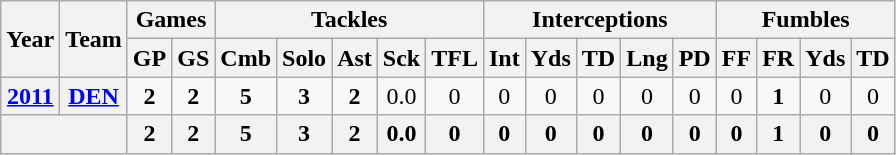<table class="wikitable" style="text-align:center">
<tr>
<th rowspan="2">Year</th>
<th rowspan="2">Team</th>
<th colspan="2">Games</th>
<th colspan="5">Tackles</th>
<th colspan="5">Interceptions</th>
<th colspan="4">Fumbles</th>
</tr>
<tr>
<th>GP</th>
<th>GS</th>
<th>Cmb</th>
<th>Solo</th>
<th>Ast</th>
<th>Sck</th>
<th>TFL</th>
<th>Int</th>
<th>Yds</th>
<th>TD</th>
<th>Lng</th>
<th>PD</th>
<th>FF</th>
<th>FR</th>
<th>Yds</th>
<th>TD</th>
</tr>
<tr>
<th><a href='#'>2011</a></th>
<th><a href='#'>DEN</a></th>
<td><strong>2</strong></td>
<td><strong>2</strong></td>
<td><strong>5</strong></td>
<td><strong>3</strong></td>
<td><strong>2</strong></td>
<td>0.0</td>
<td>0</td>
<td>0</td>
<td>0</td>
<td>0</td>
<td>0</td>
<td>0</td>
<td>0</td>
<td><strong>1</strong></td>
<td>0</td>
<td>0</td>
</tr>
<tr>
<th colspan="2"></th>
<th>2</th>
<th>2</th>
<th>5</th>
<th>3</th>
<th>2</th>
<th>0.0</th>
<th>0</th>
<th>0</th>
<th>0</th>
<th>0</th>
<th>0</th>
<th>0</th>
<th>0</th>
<th>1</th>
<th>0</th>
<th>0</th>
</tr>
</table>
